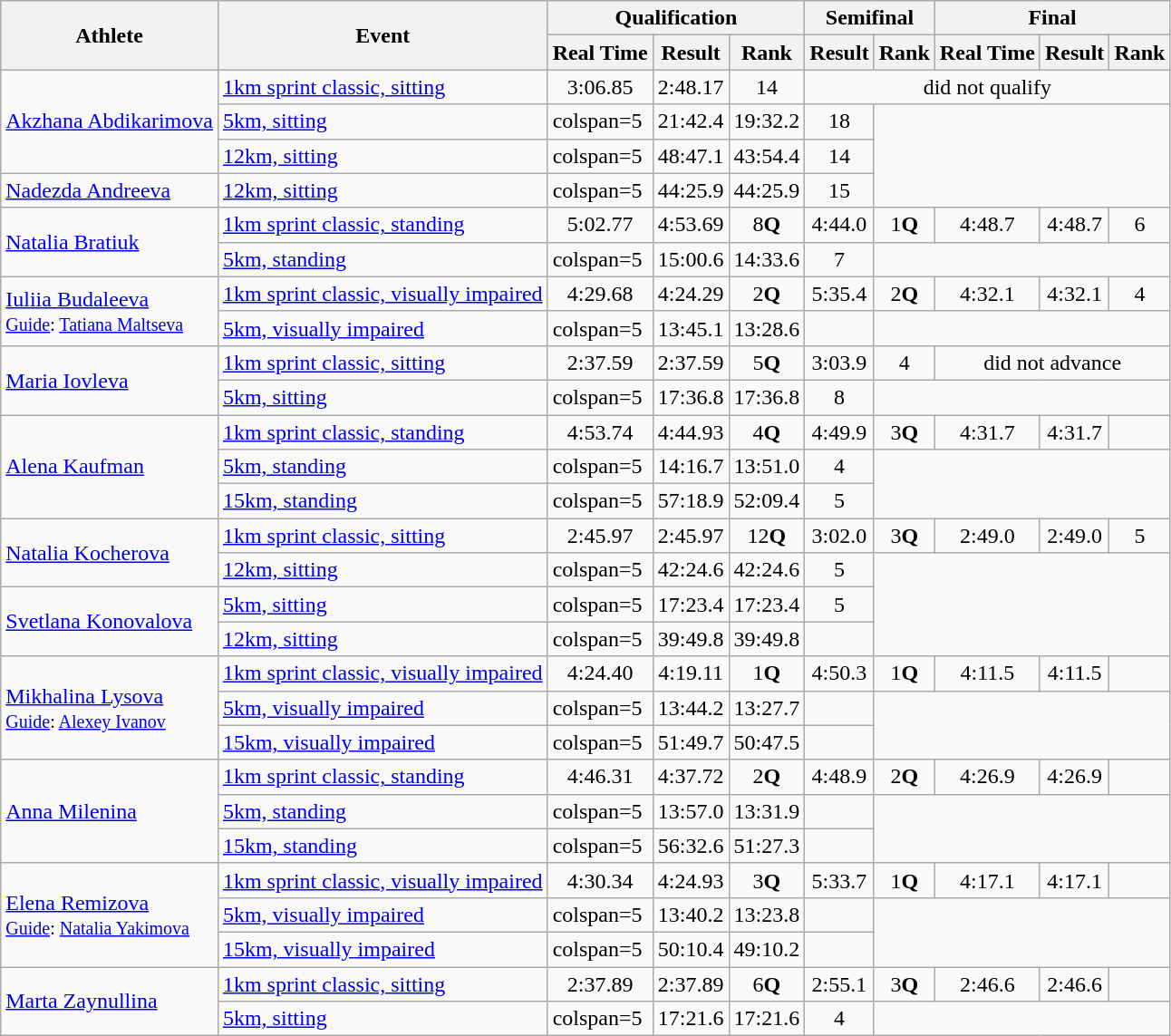<table class="wikitable" style="font-size:100%">
<tr>
<th rowspan="2">Athlete</th>
<th rowspan="2">Event</th>
<th colspan="3">Qualification</th>
<th colspan="2">Semifinal</th>
<th colspan="3">Final</th>
</tr>
<tr>
<th>Real Time</th>
<th>Result</th>
<th>Rank</th>
<th>Result</th>
<th>Rank</th>
<th>Real Time</th>
<th>Result</th>
<th>Rank</th>
</tr>
<tr>
<td rowspan=3><a href='#'>Akzhana Abdikarimova</a></td>
<td><a href='#'>1km sprint classic, sitting</a></td>
<td align="center">3:06.85</td>
<td align="center">2:48.17</td>
<td align="center">14</td>
<td colspan=5 align="center">did not qualify</td>
</tr>
<tr>
<td><a href='#'>5km, sitting</a></td>
<td>colspan=5 </td>
<td align="center">21:42.4</td>
<td align="center">19:32.2</td>
<td align="center">18</td>
</tr>
<tr>
<td><a href='#'>12km, sitting</a></td>
<td>colspan=5 </td>
<td align="center">48:47.1</td>
<td align="center">43:54.4</td>
<td align="center">14</td>
</tr>
<tr>
<td><a href='#'>Nadezda Andreeva</a></td>
<td><a href='#'>12km, sitting</a></td>
<td>colspan=5 </td>
<td align="center">44:25.9</td>
<td align="center">44:25.9</td>
<td align="center">15</td>
</tr>
<tr>
<td rowspan=2><a href='#'>Natalia Bratiuk</a></td>
<td><a href='#'>1km sprint classic, standing</a></td>
<td align="center">5:02.77</td>
<td align="center">4:53.69</td>
<td align="center">8<strong>Q</strong></td>
<td align="center">4:44.0</td>
<td align="center">1<strong>Q</strong></td>
<td align="center">4:48.7</td>
<td align="center">4:48.7</td>
<td align="center">6</td>
</tr>
<tr>
<td><a href='#'>5km, standing</a></td>
<td>colspan=5 </td>
<td align="center">15:00.6</td>
<td align="center">14:33.6</td>
<td align="center">7</td>
</tr>
<tr>
<td rowspan=2><a href='#'>Iuliia Budaleeva</a><br><small><a href='#'>Guide</a>: <a href='#'>Tatiana Maltseva</a></small></td>
<td><a href='#'>1km sprint classic, visually impaired</a></td>
<td align="center">4:29.68</td>
<td align="center">4:24.29</td>
<td align="center">2<strong>Q</strong></td>
<td align="center">5:35.4</td>
<td align="center">2<strong>Q</strong></td>
<td align="center">4:32.1</td>
<td align="center">4:32.1</td>
<td align="center">4</td>
</tr>
<tr>
<td><a href='#'>5km, visually impaired</a></td>
<td>colspan=5 </td>
<td align="center">13:45.1</td>
<td align="center">13:28.6</td>
<td align="center"></td>
</tr>
<tr>
<td rowspan=2><a href='#'>Maria Iovleva</a></td>
<td><a href='#'>1km sprint classic, sitting</a></td>
<td align="center">2:37.59</td>
<td align="center">2:37.59</td>
<td align="center">5<strong>Q</strong></td>
<td align="center">3:03.9</td>
<td align="center">4</td>
<td colspan=3 align="center">did not advance</td>
</tr>
<tr>
<td><a href='#'>5km, sitting</a></td>
<td>colspan=5 </td>
<td align="center">17:36.8</td>
<td align="center">17:36.8</td>
<td align="center">8</td>
</tr>
<tr>
<td rowspan=3><a href='#'>Alena Kaufman</a></td>
<td><a href='#'>1km sprint classic, standing</a></td>
<td align="center">4:53.74</td>
<td align="center">4:44.93</td>
<td align="center">4<strong>Q</strong></td>
<td align="center">4:49.9</td>
<td align="center">3<strong>Q</strong></td>
<td align="center">4:31.7</td>
<td align="center">4:31.7</td>
<td align="center"></td>
</tr>
<tr>
<td><a href='#'>5km, standing</a></td>
<td>colspan=5 </td>
<td align="center">14:16.7</td>
<td align="center">13:51.0</td>
<td align="center">4</td>
</tr>
<tr>
<td><a href='#'>15km, standing</a></td>
<td>colspan=5 </td>
<td align="center">57:18.9</td>
<td align="center">52:09.4</td>
<td align="center">5</td>
</tr>
<tr>
<td rowspan=2><a href='#'>Natalia Kocherova</a></td>
<td><a href='#'>1km sprint classic, sitting</a></td>
<td align="center">2:45.97</td>
<td align="center">2:45.97</td>
<td align="center">12<strong>Q</strong></td>
<td align="center">3:02.0</td>
<td align="center">3<strong>Q</strong></td>
<td align="center">2:49.0</td>
<td align="center">2:49.0</td>
<td align="center">5</td>
</tr>
<tr>
<td><a href='#'>12km, sitting</a></td>
<td>colspan=5 </td>
<td align="center">42:24.6</td>
<td align="center">42:24.6</td>
<td align="center">5</td>
</tr>
<tr>
<td rowspan=2><a href='#'>Svetlana Konovalova</a></td>
<td><a href='#'>5km, sitting</a></td>
<td>colspan=5 </td>
<td align="center">17:23.4</td>
<td align="center">17:23.4</td>
<td align="center">5</td>
</tr>
<tr>
<td><a href='#'>12km, sitting</a></td>
<td>colspan=5 </td>
<td align="center">39:49.8</td>
<td align="center">39:49.8</td>
<td align="center"></td>
</tr>
<tr>
<td rowspan=3><a href='#'>Mikhalina Lysova</a><br><small><a href='#'>Guide</a>: <a href='#'>Alexey Ivanov</a></small></td>
<td><a href='#'>1km sprint classic, visually impaired</a></td>
<td align="center">4:24.40</td>
<td align="center">4:19.11</td>
<td align="center">1<strong>Q</strong></td>
<td align="center">4:50.3</td>
<td align="center">1<strong>Q</strong></td>
<td align="center">4:11.5</td>
<td align="center">4:11.5</td>
<td align="center"></td>
</tr>
<tr>
<td><a href='#'>5km, visually impaired</a></td>
<td>colspan=5 </td>
<td align="center">13:44.2</td>
<td align="center">13:27.7</td>
<td align="center"></td>
</tr>
<tr>
<td><a href='#'>15km, visually impaired</a></td>
<td>colspan=5 </td>
<td align="center">51:49.7</td>
<td align="center">50:47.5</td>
<td align="center"></td>
</tr>
<tr>
<td rowspan=3><a href='#'>Anna Milenina</a></td>
<td><a href='#'>1km sprint classic, standing</a></td>
<td align="center">4:46.31</td>
<td align="center">4:37.72</td>
<td align="center">2<strong>Q</strong></td>
<td align="center">4:48.9</td>
<td align="center">2<strong>Q</strong></td>
<td align="center">4:26.9</td>
<td align="center">4:26.9</td>
<td align="center"></td>
</tr>
<tr>
<td><a href='#'>5km, standing</a></td>
<td>colspan=5 </td>
<td align="center">13:57.0</td>
<td align="center">13:31.9</td>
<td align="center"></td>
</tr>
<tr>
<td><a href='#'>15km, standing</a></td>
<td>colspan=5 </td>
<td align="center">56:32.6</td>
<td align="center">51:27.3</td>
<td align="center"></td>
</tr>
<tr>
<td rowspan=3><a href='#'>Elena Remizova</a><br><small><a href='#'>Guide</a>: <a href='#'>Natalia Yakimova</a></small></td>
<td><a href='#'>1km sprint classic, visually impaired</a></td>
<td align="center">4:30.34</td>
<td align="center">4:24.93</td>
<td align="center">3<strong>Q</strong></td>
<td align="center">5:33.7</td>
<td align="center">1<strong>Q</strong></td>
<td align="center">4:17.1</td>
<td align="center">4:17.1</td>
<td align="center"></td>
</tr>
<tr>
<td><a href='#'>5km, visually impaired</a></td>
<td>colspan=5 </td>
<td align="center">13:40.2</td>
<td align="center">13:23.8</td>
<td align="center"></td>
</tr>
<tr>
<td><a href='#'>15km, visually impaired</a></td>
<td>colspan=5 </td>
<td align="center">50:10.4</td>
<td align="center">49:10.2</td>
<td align="center"></td>
</tr>
<tr>
<td rowspan=2><a href='#'>Marta Zaynullina</a></td>
<td><a href='#'>1km sprint classic, sitting</a></td>
<td align="center">2:37.89</td>
<td align="center">2:37.89</td>
<td align="center">6<strong>Q</strong></td>
<td align="center">2:55.1</td>
<td align="center">3<strong>Q</strong></td>
<td align="center">2:46.6</td>
<td align="center">2:46.6</td>
<td align="center"></td>
</tr>
<tr>
<td><a href='#'>5km, sitting</a></td>
<td>colspan=5 </td>
<td align="center">17:21.6</td>
<td align="center">17:21.6</td>
<td align="center">4</td>
</tr>
</table>
